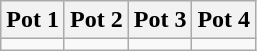<table class="wikitable">
<tr>
<th>Pot 1</th>
<th>Pot 2</th>
<th>Pot 3</th>
<th>Pot 4</th>
</tr>
<tr>
<td valign=top></td>
<td valign=top></td>
<td valign=top></td>
<td valign=top></td>
</tr>
</table>
